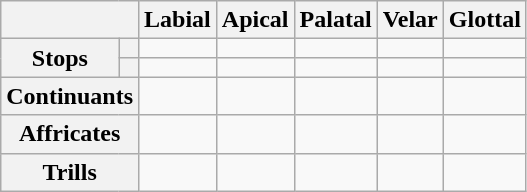<table class="wikitable" style="text-align:center;">
<tr>
<th colspan="2"></th>
<th>Labial</th>
<th>Apical</th>
<th>Palatal</th>
<th>Velar</th>
<th>Glottal</th>
</tr>
<tr>
<th rowspan="2">Stops</th>
<th></th>
<td></td>
<td></td>
<td></td>
<td></td>
<td></td>
</tr>
<tr>
<th></th>
<td></td>
<td></td>
<td></td>
<td></td>
<td></td>
</tr>
<tr>
<th colspan="2">Continuants</th>
<td></td>
<td></td>
<td></td>
<td></td>
<td></td>
</tr>
<tr>
<th colspan="2">Affricates</th>
<td></td>
<td></td>
<td></td>
<td></td>
<td></td>
</tr>
<tr>
<th colspan="2">Trills</th>
<td></td>
<td></td>
<td></td>
<td></td>
<td></td>
</tr>
</table>
